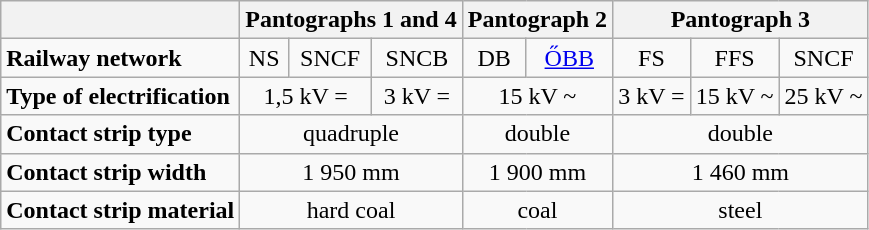<table class="wikitable">
<tr>
<th></th>
<th colspan="3">Pantographs 1 and 4</th>
<th colspan="2">Pantograph 2</th>
<th colspan="3">Pantograph 3</th>
</tr>
<tr align="center">
<td align="left"><strong>Railway network</strong></td>
<td>NS</td>
<td>SNCF</td>
<td>SNCB</td>
<td>DB</td>
<td><a href='#'>ŐBB</a></td>
<td>FS</td>
<td>FFS</td>
<td>SNCF</td>
</tr>
<tr align="center">
<td align="left"><strong>Type of electrification</strong></td>
<td colspan="2">1,5 kV =</td>
<td>3 kV =</td>
<td colspan="2">15 kV ~</td>
<td>3 kV =</td>
<td>15 kV ~</td>
<td>25 kV ~</td>
</tr>
<tr align="center">
<td align="left"><strong>Contact strip type</strong></td>
<td colspan="3">quadruple</td>
<td colspan="2">double</td>
<td colspan="3">double</td>
</tr>
<tr align="center">
<td align="left"><strong>Contact strip width</strong></td>
<td colspan="3">1 950 mm</td>
<td colspan="2">1 900 mm</td>
<td colspan="3">1 460 mm</td>
</tr>
<tr align="center">
<td align="left"><strong>Contact strip material</strong></td>
<td colspan="3">hard coal</td>
<td colspan="2">coal</td>
<td colspan="3">steel</td>
</tr>
</table>
